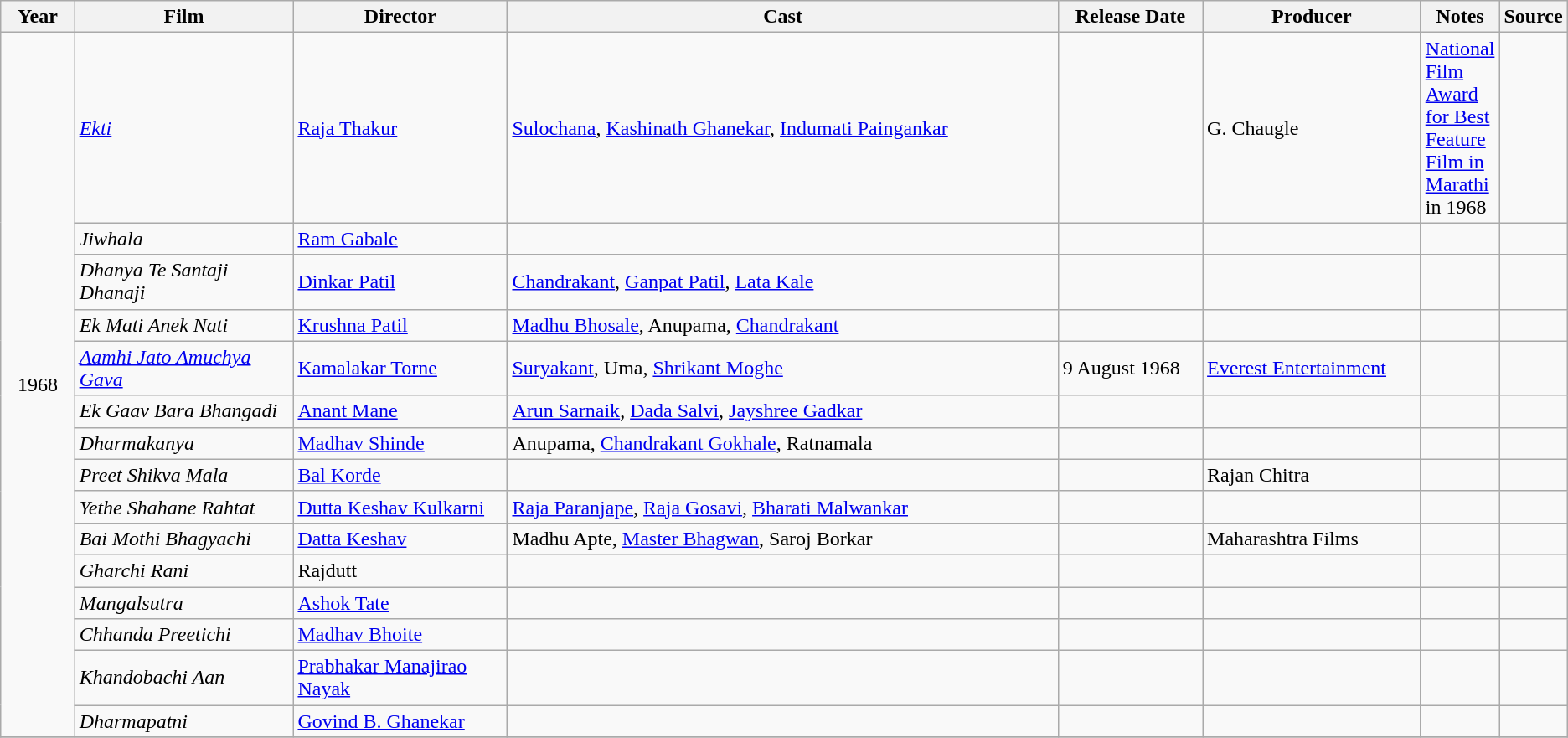<table class ="wikitable sortable collapsible">
<tr>
<th style="width: 05%;">Year</th>
<th style="width: 15%;">Film</th>
<th style="width: 15%;">Director</th>
<th style="width: 40%;" class="unsortable">Cast</th>
<th style="width: 10%;">Release Date</th>
<th style="width: 15%;" class="unsortable">Producer</th>
<th style="width: 15%;" class="unsortable">Notes</th>
<th style="width: 15%;" class="unsortable">Source</th>
</tr>
<tr>
<td rowspan=15 align="center">1968</td>
<td><em><a href='#'>Ekti</a></em></td>
<td><a href='#'>Raja Thakur</a></td>
<td><a href='#'>Sulochana</a>, <a href='#'>Kashinath Ghanekar</a>, <a href='#'>Indumati Paingankar</a></td>
<td></td>
<td>G. Chaugle</td>
<td><a href='#'>National Film Award for Best Feature Film in Marathi</a> in 1968</td>
<td></td>
</tr>
<tr>
<td><em>Jiwhala</em></td>
<td><a href='#'>Ram Gabale</a></td>
<td></td>
<td></td>
<td></td>
<td></td>
<td></td>
</tr>
<tr>
<td><em>Dhanya Te Santaji Dhanaji</em></td>
<td><a href='#'>Dinkar Patil</a></td>
<td><a href='#'>Chandrakant</a>, <a href='#'>Ganpat Patil</a>, <a href='#'>Lata Kale</a></td>
<td></td>
<td></td>
<td></td>
<td></td>
</tr>
<tr>
<td><em>Ek Mati Anek Nati</em></td>
<td><a href='#'>Krushna Patil</a></td>
<td><a href='#'>Madhu Bhosale</a>, Anupama, <a href='#'>Chandrakant</a></td>
<td></td>
<td></td>
<td></td>
<td></td>
</tr>
<tr>
<td><em><a href='#'>Aamhi Jato Amuchya Gava</a></em></td>
<td><a href='#'>Kamalakar Torne</a></td>
<td><a href='#'>Suryakant</a>, Uma, <a href='#'>Shrikant Moghe</a></td>
<td>9 August 1968</td>
<td><a href='#'>Everest Entertainment</a></td>
<td></td>
<td></td>
</tr>
<tr>
<td><em>Ek Gaav Bara Bhangadi</em></td>
<td><a href='#'>Anant Mane</a></td>
<td><a href='#'>Arun Sarnaik</a>, <a href='#'>Dada Salvi</a>, <a href='#'>Jayshree Gadkar</a></td>
<td></td>
<td></td>
<td></td>
<td></td>
</tr>
<tr>
<td><em>Dharmakanya</em></td>
<td><a href='#'>Madhav Shinde</a></td>
<td>Anupama, <a href='#'>Chandrakant Gokhale</a>, Ratnamala</td>
<td></td>
<td></td>
<td></td>
<td></td>
</tr>
<tr>
<td><em>Preet Shikva Mala</em></td>
<td><a href='#'>Bal Korde</a></td>
<td></td>
<td></td>
<td>Rajan Chitra</td>
<td></td>
<td></td>
</tr>
<tr>
<td><em>Yethe Shahane Rahtat</em></td>
<td><a href='#'>Dutta Keshav Kulkarni</a></td>
<td><a href='#'>Raja Paranjape</a>, <a href='#'>Raja Gosavi</a>, <a href='#'>Bharati Malwankar</a></td>
<td></td>
<td></td>
<td></td>
<td></td>
</tr>
<tr>
<td><em>Bai Mothi Bhagyachi</em></td>
<td><a href='#'>Datta Keshav</a></td>
<td>Madhu Apte, <a href='#'>Master Bhagwan</a>, Saroj Borkar</td>
<td></td>
<td>Maharashtra Films</td>
<td></td>
<td></td>
</tr>
<tr>
<td><em>Gharchi Rani </em></td>
<td>Rajdutt</td>
<td></td>
<td></td>
<td></td>
<td></td>
<td></td>
</tr>
<tr>
<td><em>Mangalsutra</em></td>
<td><a href='#'>Ashok Tate</a></td>
<td></td>
<td></td>
<td></td>
<td></td>
<td></td>
</tr>
<tr>
<td><em>Chhanda Preetichi</em></td>
<td><a href='#'>Madhav Bhoite</a></td>
<td></td>
<td></td>
<td></td>
<td></td>
<td></td>
</tr>
<tr>
<td><em>Khandobachi Aan</em></td>
<td><a href='#'>Prabhakar Manajirao Nayak</a></td>
<td></td>
<td></td>
<td></td>
<td></td>
<td></td>
</tr>
<tr>
<td><em>Dharmapatni </em></td>
<td><a href='#'>Govind B. Ghanekar</a></td>
<td></td>
<td></td>
<td></td>
<td></td>
<td></td>
</tr>
<tr>
</tr>
</table>
